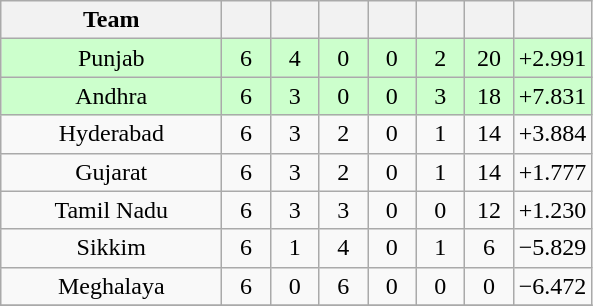<table class="wikitable" style="text-align:center">
<tr>
<th style="width:140px;">Team</th>
<th style="width:25px;"></th>
<th style="width:25px;"></th>
<th style="width:25px;"></th>
<th style="width:25px;"></th>
<th style="width:25px;"></th>
<th style="width:25px;"></th>
<th style="width:40px;"></th>
</tr>
<tr style="background:#cfc;">
<td>Punjab</td>
<td>6</td>
<td>4</td>
<td>0</td>
<td>0</td>
<td>2</td>
<td>20</td>
<td>+2.991</td>
</tr>
<tr style="background:#cfc;">
<td>Andhra</td>
<td>6</td>
<td>3</td>
<td>0</td>
<td>0</td>
<td>3</td>
<td>18</td>
<td>+7.831</td>
</tr>
<tr>
<td>Hyderabad</td>
<td>6</td>
<td>3</td>
<td>2</td>
<td>0</td>
<td>1</td>
<td>14</td>
<td>+3.884</td>
</tr>
<tr>
<td>Gujarat</td>
<td>6</td>
<td>3</td>
<td>2</td>
<td>0</td>
<td>1</td>
<td>14</td>
<td>+1.777</td>
</tr>
<tr>
<td>Tamil Nadu</td>
<td>6</td>
<td>3</td>
<td>3</td>
<td>0</td>
<td>0</td>
<td>12</td>
<td>+1.230</td>
</tr>
<tr>
<td>Sikkim</td>
<td>6</td>
<td>1</td>
<td>4</td>
<td>0</td>
<td>1</td>
<td>6</td>
<td>−5.829</td>
</tr>
<tr>
<td>Meghalaya</td>
<td>6</td>
<td>0</td>
<td>6</td>
<td>0</td>
<td>0</td>
<td>0</td>
<td>−6.472</td>
</tr>
<tr>
</tr>
</table>
